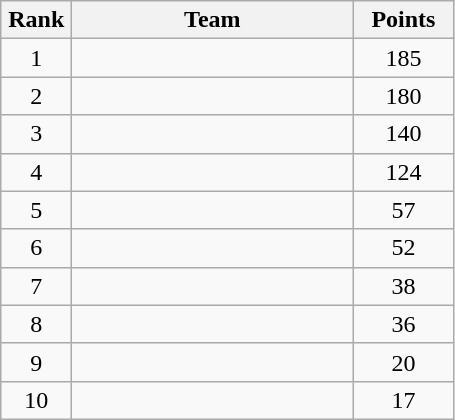<table class="wikitable" style="text-align:center;">
<tr>
<th width=40>Rank</th>
<th width=180>Team</th>
<th width=60>Points</th>
</tr>
<tr>
<td>1</td>
<td align=left></td>
<td>185</td>
</tr>
<tr>
<td>2</td>
<td align=left></td>
<td>180</td>
</tr>
<tr>
<td>3</td>
<td align=left></td>
<td>140</td>
</tr>
<tr>
<td>4</td>
<td align=left></td>
<td>124</td>
</tr>
<tr>
<td>5</td>
<td align=left></td>
<td>57</td>
</tr>
<tr>
<td>6</td>
<td align=left></td>
<td>52</td>
</tr>
<tr>
<td>7</td>
<td align=left></td>
<td>38</td>
</tr>
<tr>
<td>8</td>
<td align=left></td>
<td>36</td>
</tr>
<tr>
<td>9</td>
<td align=left></td>
<td>20</td>
</tr>
<tr>
<td>10</td>
<td align=left></td>
<td>17</td>
</tr>
</table>
